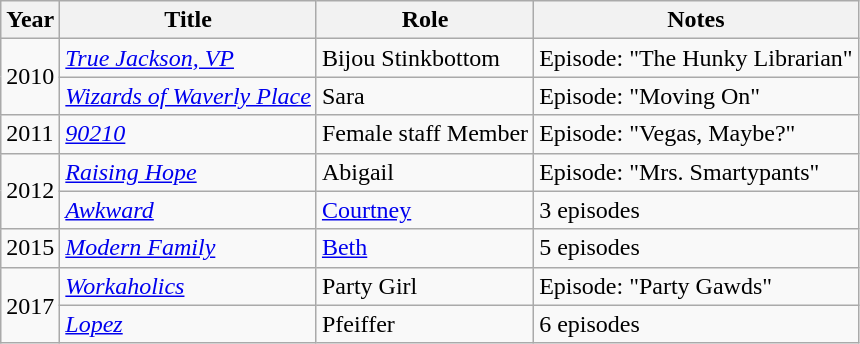<table class="wikitable sortable">
<tr>
<th>Year</th>
<th>Title</th>
<th>Role</th>
<th class="unsortable">Notes</th>
</tr>
<tr>
<td rowspan="2">2010</td>
<td><em><a href='#'>True Jackson, VP</a></em></td>
<td>Bijou Stinkbottom</td>
<td>Episode: "The Hunky Librarian"</td>
</tr>
<tr>
<td><em><a href='#'>Wizards of Waverly Place</a></em></td>
<td>Sara</td>
<td>Episode: "Moving On"</td>
</tr>
<tr>
<td>2011</td>
<td><em><a href='#'>90210</a></em></td>
<td>Female staff Member</td>
<td>Episode: "Vegas, Maybe?"</td>
</tr>
<tr>
<td rowspan="2">2012</td>
<td><em><a href='#'>Raising Hope</a></em></td>
<td>Abigail</td>
<td>Episode: "Mrs. Smartypants"</td>
</tr>
<tr>
<td><em><a href='#'>Awkward</a></em></td>
<td><a href='#'>Courtney</a></td>
<td>3 episodes</td>
</tr>
<tr>
<td>2015</td>
<td><em><a href='#'>Modern Family</a></em></td>
<td><a href='#'>Beth</a></td>
<td>5 episodes</td>
</tr>
<tr>
<td rowspan="2">2017</td>
<td><em><a href='#'>Workaholics</a></em></td>
<td>Party Girl</td>
<td>Episode: "Party Gawds"</td>
</tr>
<tr>
<td><em><a href='#'>Lopez</a></em></td>
<td>Pfeiffer</td>
<td>6 episodes</td>
</tr>
</table>
